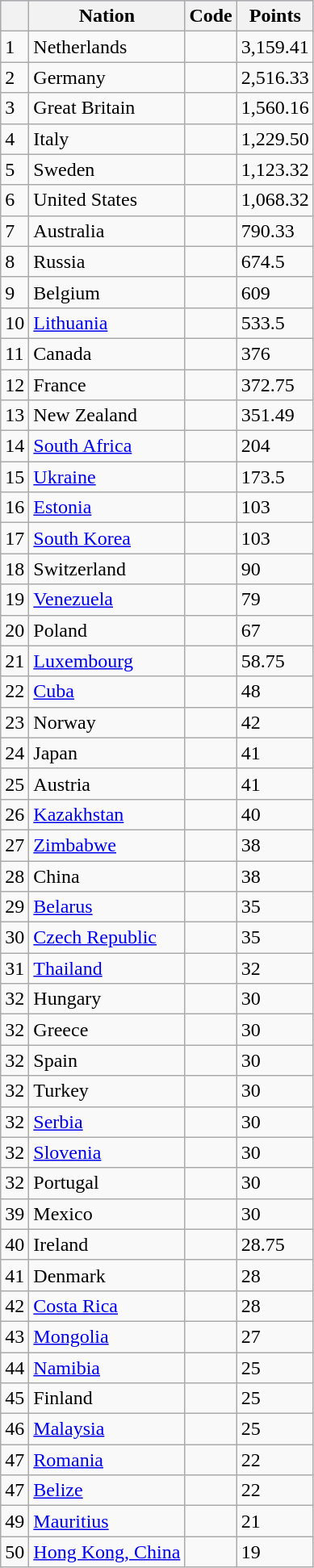<table class="wikitable sortable">
<tr style=background:#ccccff;>
<th></th>
<th>Nation</th>
<th>Code</th>
<th>Points</th>
</tr>
<tr>
<td>1</td>
<td>Netherlands</td>
<td></td>
<td>3,159.41</td>
</tr>
<tr>
<td>2</td>
<td>Germany</td>
<td></td>
<td>2,516.33</td>
</tr>
<tr>
<td>3</td>
<td>Great Britain</td>
<td></td>
<td>1,560.16</td>
</tr>
<tr>
<td>4</td>
<td>Italy</td>
<td></td>
<td>1,229.50</td>
</tr>
<tr>
<td>5</td>
<td>Sweden</td>
<td></td>
<td>1,123.32</td>
</tr>
<tr>
<td>6</td>
<td>United States</td>
<td></td>
<td>1,068.32</td>
</tr>
<tr>
<td>7</td>
<td>Australia</td>
<td></td>
<td>790.33</td>
</tr>
<tr>
<td>8</td>
<td>Russia</td>
<td></td>
<td>674.5</td>
</tr>
<tr>
<td>9</td>
<td>Belgium</td>
<td></td>
<td>609</td>
</tr>
<tr>
<td>10</td>
<td><a href='#'>Lithuania</a></td>
<td></td>
<td>533.5</td>
</tr>
<tr>
<td>11</td>
<td>Canada</td>
<td></td>
<td>376</td>
</tr>
<tr>
<td>12</td>
<td>France</td>
<td></td>
<td>372.75</td>
</tr>
<tr>
<td>13</td>
<td>New Zealand</td>
<td></td>
<td>351.49</td>
</tr>
<tr>
<td>14</td>
<td><a href='#'>South Africa</a></td>
<td></td>
<td>204</td>
</tr>
<tr>
<td>15</td>
<td><a href='#'>Ukraine</a></td>
<td></td>
<td>173.5</td>
</tr>
<tr>
<td>16</td>
<td><a href='#'>Estonia</a></td>
<td></td>
<td>103</td>
</tr>
<tr>
<td>17</td>
<td><a href='#'>South Korea</a></td>
<td></td>
<td>103</td>
</tr>
<tr>
<td>18</td>
<td>Switzerland</td>
<td></td>
<td>90</td>
</tr>
<tr>
<td>19</td>
<td><a href='#'>Venezuela</a></td>
<td></td>
<td>79</td>
</tr>
<tr>
<td>20</td>
<td>Poland</td>
<td></td>
<td>67</td>
</tr>
<tr>
<td>21</td>
<td><a href='#'>Luxembourg</a></td>
<td></td>
<td>58.75</td>
</tr>
<tr>
<td>22</td>
<td><a href='#'>Cuba</a></td>
<td></td>
<td>48</td>
</tr>
<tr>
<td>23</td>
<td>Norway</td>
<td></td>
<td>42</td>
</tr>
<tr>
<td>24</td>
<td>Japan</td>
<td></td>
<td>41</td>
</tr>
<tr>
<td>25</td>
<td>Austria</td>
<td></td>
<td>41</td>
</tr>
<tr>
<td>26</td>
<td><a href='#'>Kazakhstan</a></td>
<td></td>
<td>40</td>
</tr>
<tr>
<td>27</td>
<td><a href='#'>Zimbabwe</a></td>
<td></td>
<td>38</td>
</tr>
<tr>
<td>28</td>
<td>China</td>
<td></td>
<td>38</td>
</tr>
<tr>
<td>29</td>
<td><a href='#'>Belarus</a></td>
<td></td>
<td>35</td>
</tr>
<tr>
<td>30</td>
<td><a href='#'>Czech Republic</a></td>
<td></td>
<td>35</td>
</tr>
<tr>
<td>31</td>
<td><a href='#'>Thailand</a></td>
<td></td>
<td>32</td>
</tr>
<tr>
<td>32</td>
<td>Hungary</td>
<td></td>
<td>30</td>
</tr>
<tr>
<td>32</td>
<td>Greece</td>
<td></td>
<td>30</td>
</tr>
<tr>
<td>32</td>
<td>Spain</td>
<td></td>
<td>30</td>
</tr>
<tr>
<td>32</td>
<td>Turkey</td>
<td></td>
<td>30</td>
</tr>
<tr>
<td>32</td>
<td><a href='#'>Serbia</a></td>
<td></td>
<td>30</td>
</tr>
<tr>
<td>32</td>
<td><a href='#'>Slovenia</a></td>
<td></td>
<td>30</td>
</tr>
<tr>
<td>32</td>
<td>Portugal</td>
<td></td>
<td>30</td>
</tr>
<tr>
<td>39</td>
<td>Mexico</td>
<td></td>
<td>30</td>
</tr>
<tr>
<td>40</td>
<td>Ireland</td>
<td></td>
<td>28.75</td>
</tr>
<tr>
<td>41</td>
<td>Denmark</td>
<td></td>
<td>28</td>
</tr>
<tr>
<td>42</td>
<td><a href='#'>Costa Rica</a></td>
<td></td>
<td>28</td>
</tr>
<tr>
<td>43</td>
<td><a href='#'>Mongolia</a></td>
<td></td>
<td>27</td>
</tr>
<tr>
<td>44</td>
<td><a href='#'>Namibia</a></td>
<td></td>
<td>25</td>
</tr>
<tr>
<td>45</td>
<td>Finland</td>
<td></td>
<td>25</td>
</tr>
<tr>
<td>46</td>
<td><a href='#'>Malaysia</a></td>
<td></td>
<td>25</td>
</tr>
<tr>
<td>47</td>
<td><a href='#'>Romania</a></td>
<td></td>
<td>22</td>
</tr>
<tr>
<td>47</td>
<td><a href='#'>Belize</a></td>
<td></td>
<td>22</td>
</tr>
<tr>
<td>49</td>
<td><a href='#'>Mauritius</a></td>
<td></td>
<td>21</td>
</tr>
<tr>
<td>50</td>
<td><a href='#'>Hong Kong, China</a></td>
<td></td>
<td>19</td>
</tr>
</table>
